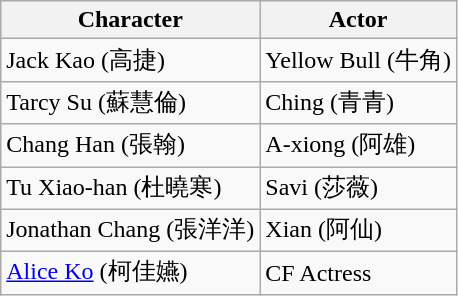<table class="wikitable">
<tr>
<th>Character</th>
<th>Actor</th>
</tr>
<tr>
<td>Jack Kao (高捷)</td>
<td>Yellow Bull (牛角)</td>
</tr>
<tr>
<td>Tarcy Su (蘇慧倫)</td>
<td>Ching (青青)</td>
</tr>
<tr>
<td>Chang Han (張翰)</td>
<td>A-xiong (阿雄)</td>
</tr>
<tr>
<td>Tu Xiao-han (杜曉寒)</td>
<td>Savi (莎薇)</td>
</tr>
<tr>
<td>Jonathan Chang (張洋洋)</td>
<td>Xian (阿仙)</td>
</tr>
<tr>
<td><a href='#'>Alice Ko</a> (柯佳嬿)</td>
<td>CF Actress</td>
</tr>
</table>
